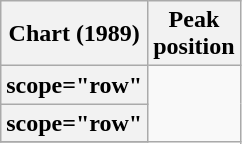<table class="wikitable plainrowheaders" style="text-align:center;">
<tr>
<th scope="col">Chart (1989)</th>
<th scope="col">Peak<br>position</th>
</tr>
<tr>
<th>scope="row"</th>
</tr>
<tr>
<th>scope="row"</th>
</tr>
<tr>
</tr>
</table>
